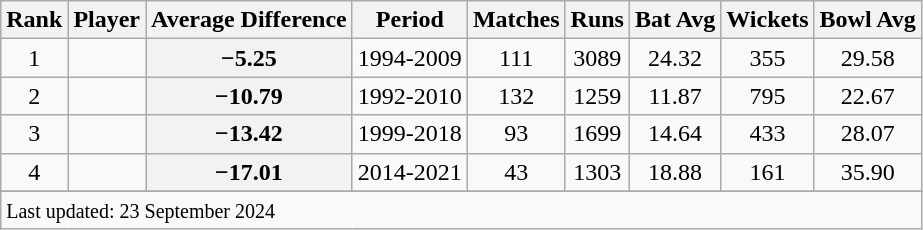<table class="wikitable plainrowheaders sortable">
<tr>
<th scope=col>Rank</th>
<th scope=col>Player</th>
<th scope=col>Average Difference</th>
<th scope=col>Period</th>
<th scope=col>Matches</th>
<th scope=col>Runs</th>
<th scope=col>Bat Avg</th>
<th scope=col>Wickets</th>
<th scope=col>Bowl Avg</th>
</tr>
<tr>
<td style="text-align:center">1</td>
<td></td>
<th scope=row style=text-align:center;>−5.25</th>
<td>1994-2009</td>
<td style="text-align:center">111</td>
<td style="text-align:center">3089</td>
<td style="text-align:center">24.32</td>
<td style="text-align:center">355</td>
<td style="text-align:center">29.58</td>
</tr>
<tr>
<td style="text-align:center">2</td>
<td></td>
<th scope=row style=text-align:center;>−10.79</th>
<td>1992-2010</td>
<td style="text-align:center">132</td>
<td style="text-align:center">1259</td>
<td style="text-align:center">11.87</td>
<td style="text-align:center">795</td>
<td style="text-align:center">22.67</td>
</tr>
<tr>
<td style="text-align:center">3</td>
<td></td>
<th scope=row style=text-align:center;>−13.42</th>
<td>1999-2018</td>
<td style="text-align:center">93</td>
<td style="text-align:center">1699</td>
<td style="text-align:center">14.64</td>
<td style="text-align:center">433</td>
<td style="text-align:center">28.07</td>
</tr>
<tr>
<td style="text-align:center">4</td>
<td></td>
<th scope=row style=text-align:center;>−17.01</th>
<td>2014-2021</td>
<td style="text-align:center">43</td>
<td style="text-align:center">1303</td>
<td style="text-align:center">18.88</td>
<td style="text-align:center">161</td>
<td style="text-align:center">35.90</td>
</tr>
<tr>
</tr>
<tr class=sortbottom>
<td colspan=9><small>Last updated: 23 September 2024</small></td>
</tr>
</table>
